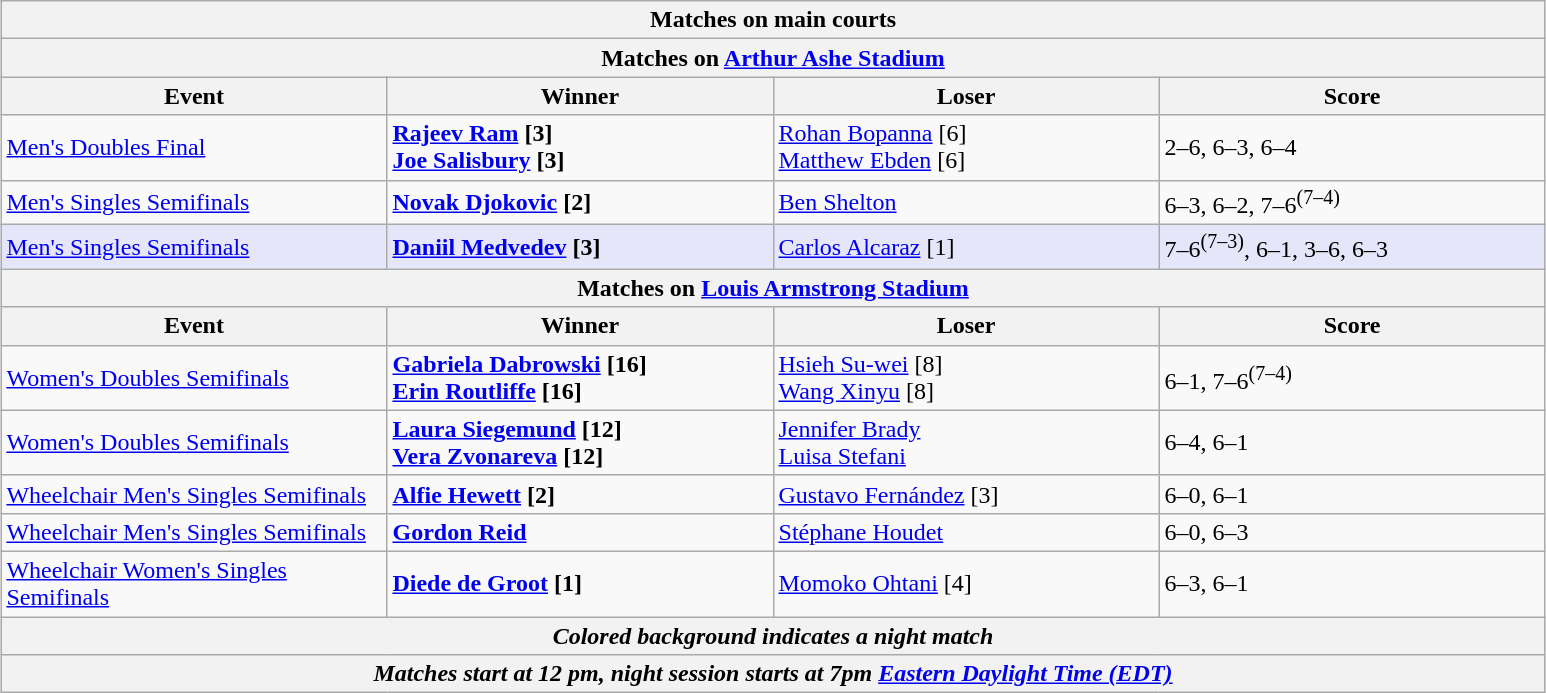<table class="wikitable" style="margin:auto;">
<tr>
<th colspan="4" style="white-space:nowrap;">Matches on main courts</th>
</tr>
<tr>
<th colspan="4"><strong>Matches on <a href='#'>Arthur Ashe Stadium</a></strong></th>
</tr>
<tr>
<th width="250">Event</th>
<th width="250">Winner</th>
<th width="250">Loser</th>
<th width="250">Score</th>
</tr>
<tr>
<td><a href='#'>Men's Doubles Final</a></td>
<td><strong> <a href='#'>Rajeev Ram</a> [3]<br> <a href='#'>Joe Salisbury</a> [3]</strong></td>
<td> <a href='#'>Rohan Bopanna</a> [6]<br> <a href='#'>Matthew Ebden</a> [6]</td>
<td>2–6, 6–3, 6–4</td>
</tr>
<tr>
<td><a href='#'>Men's Singles Semifinals</a></td>
<td><strong> <a href='#'>Novak Djokovic</a> [2]</strong></td>
<td> <a href='#'>Ben Shelton</a></td>
<td>6–3, 6–2, 7–6<sup>(7–4)</sup></td>
</tr>
<tr bgcolor="lavender">
<td><a href='#'>Men's Singles Semifinals</a></td>
<td><strong> <a href='#'>Daniil Medvedev</a> [3]</strong></td>
<td> <a href='#'>Carlos Alcaraz</a> [1]</td>
<td>7–6<sup>(7–3)</sup>, 6–1, 3–6, 6–3</td>
</tr>
<tr>
<th colspan="4"><strong>Matches on <a href='#'>Louis Armstrong Stadium</a></strong></th>
</tr>
<tr>
<th width="250">Event</th>
<th width="250">Winner</th>
<th width="250">Loser</th>
<th width="250">Score</th>
</tr>
<tr>
<td><a href='#'>Women's Doubles Semifinals</a></td>
<td><strong> <a href='#'>Gabriela Dabrowski</a> [16]<br> <a href='#'>Erin Routliffe</a> [16]</strong></td>
<td> <a href='#'>Hsieh Su-wei</a> [8]<br> <a href='#'>Wang Xinyu</a> [8]</td>
<td>6–1, 7–6<sup>(7–4)</sup></td>
</tr>
<tr>
<td><a href='#'>Women's Doubles Semifinals</a></td>
<td><strong> <a href='#'>Laura Siegemund</a> [12]<br> <a href='#'>Vera Zvonareva</a> [12]</strong></td>
<td> <a href='#'>Jennifer Brady</a><br> <a href='#'>Luisa Stefani</a></td>
<td>6–4, 6–1</td>
</tr>
<tr>
<td><a href='#'>Wheelchair Men's Singles Semifinals</a></td>
<td><strong> <a href='#'>Alfie Hewett</a> [2]</strong></td>
<td> <a href='#'>Gustavo Fernández</a> [3]</td>
<td>6–0, 6–1</td>
</tr>
<tr>
<td><a href='#'>Wheelchair Men's Singles Semifinals</a></td>
<td><strong> <a href='#'>Gordon Reid</a></strong></td>
<td> <a href='#'>Stéphane Houdet</a></td>
<td>6–0, 6–3</td>
</tr>
<tr>
<td><a href='#'>Wheelchair Women's Singles Semifinals</a></td>
<td><strong> <a href='#'>Diede de Groot</a> [1]</strong></td>
<td> <a href='#'>Momoko Ohtani</a> [4]</td>
<td>6–3, 6–1</td>
</tr>
<tr>
<th colspan="4"><em>Colored background indicates a night match</em></th>
</tr>
<tr>
<th colspan="4"><em>Matches start at 12 pm, night session starts at 7pm <a href='#'>Eastern Daylight Time (EDT)</a></em></th>
</tr>
</table>
